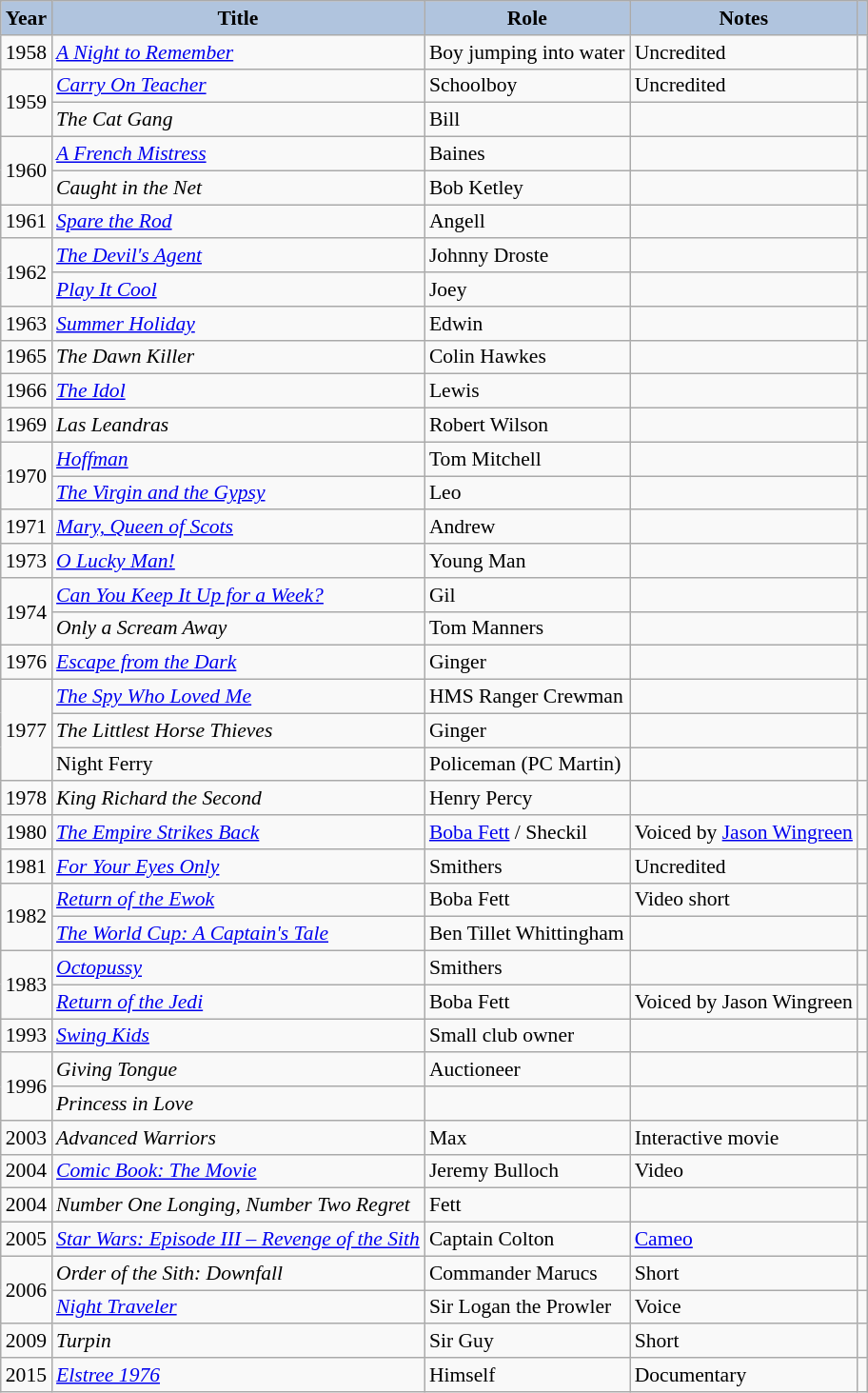<table class="wikitable" style="font-size:90%">
<tr style="text-align:center;">
<th style="background:#B0C4DE;">Year</th>
<th style="background:#B0C4DE;">Title</th>
<th style="background:#B0C4DE;">Role</th>
<th style="background:#B0C4DE;">Notes</th>
<th style="background:#B0C4DE;"></th>
</tr>
<tr>
<td>1958</td>
<td><em><a href='#'>A Night to Remember</a></em></td>
<td>Boy jumping into water</td>
<td>Uncredited</td>
<td></td>
</tr>
<tr>
<td rowspan="2">1959</td>
<td><em><a href='#'>Carry On Teacher</a></em></td>
<td>Schoolboy</td>
<td>Uncredited</td>
<td></td>
</tr>
<tr>
<td><em>The Cat Gang</em></td>
<td>Bill</td>
<td></td>
<td></td>
</tr>
<tr>
<td rowspan="2">1960</td>
<td><em><a href='#'>A French Mistress</a></em></td>
<td>Baines</td>
<td></td>
<td></td>
</tr>
<tr>
<td><em>Caught in the Net</em></td>
<td>Bob Ketley</td>
<td></td>
<td></td>
</tr>
<tr>
<td>1961</td>
<td><em><a href='#'>Spare the Rod</a></em></td>
<td>Angell</td>
<td></td>
<td></td>
</tr>
<tr>
<td rowspan="2">1962</td>
<td><em><a href='#'>The Devil's Agent</a></em></td>
<td>Johnny Droste</td>
<td></td>
<td></td>
</tr>
<tr>
<td><em><a href='#'>Play It Cool</a></em></td>
<td>Joey</td>
<td></td>
<td></td>
</tr>
<tr>
<td>1963</td>
<td><em><a href='#'>Summer Holiday</a></em></td>
<td>Edwin</td>
<td></td>
<td></td>
</tr>
<tr>
<td>1965</td>
<td><em>The Dawn Killer</em></td>
<td>Colin Hawkes</td>
<td></td>
<td></td>
</tr>
<tr>
<td>1966</td>
<td><em><a href='#'>The Idol</a></em></td>
<td>Lewis</td>
<td></td>
<td></td>
</tr>
<tr>
<td>1969</td>
<td><em>Las Leandras</em></td>
<td>Robert Wilson</td>
<td></td>
<td></td>
</tr>
<tr>
<td rowspan="2">1970</td>
<td><em><a href='#'>Hoffman</a></em></td>
<td>Tom Mitchell</td>
<td></td>
<td></td>
</tr>
<tr>
<td><em><a href='#'>The Virgin and the Gypsy</a></em></td>
<td>Leo</td>
<td></td>
<td></td>
</tr>
<tr>
<td>1971</td>
<td><em><a href='#'>Mary, Queen of Scots</a></em></td>
<td>Andrew</td>
<td></td>
<td></td>
</tr>
<tr>
<td>1973</td>
<td><em><a href='#'>O Lucky Man!</a></em></td>
<td>Young Man</td>
<td></td>
<td></td>
</tr>
<tr>
<td rowspan="2">1974</td>
<td><em><a href='#'>Can You Keep It Up for a Week?</a></em></td>
<td>Gil</td>
<td></td>
<td></td>
</tr>
<tr>
<td><em>Only a Scream Away</em></td>
<td>Tom Manners</td>
<td></td>
<td></td>
</tr>
<tr>
<td>1976</td>
<td><em><a href='#'>Escape from the Dark</a></em></td>
<td>Ginger</td>
<td></td>
<td></td>
</tr>
<tr>
<td rowspan="3">1977</td>
<td><em><a href='#'>The Spy Who Loved Me</a></em></td>
<td>HMS Ranger Crewman</td>
<td></td>
<td></td>
</tr>
<tr>
<td><em>The Littlest Horse Thieves</em></td>
<td>Ginger</td>
<td></td>
<td></td>
</tr>
<tr>
<td>Night Ferry</td>
<td>Policeman (PC Martin)</td>
<td></td>
<td></td>
</tr>
<tr>
<td>1978</td>
<td><em>King Richard the Second</em></td>
<td>Henry Percy</td>
<td></td>
<td></td>
</tr>
<tr>
<td>1980</td>
<td><em><a href='#'>The Empire Strikes Back</a></em></td>
<td><a href='#'>Boba Fett</a> / Sheckil</td>
<td>Voiced by <a href='#'>Jason Wingreen</a></td>
<td></td>
</tr>
<tr>
<td>1981</td>
<td><em><a href='#'>For Your Eyes Only</a></em></td>
<td>Smithers</td>
<td>Uncredited</td>
<td></td>
</tr>
<tr>
<td rowspan="2">1982</td>
<td><em><a href='#'>Return of the Ewok</a></em></td>
<td>Boba Fett</td>
<td>Video short</td>
<td></td>
</tr>
<tr>
<td><em><a href='#'>The World Cup: A Captain's Tale</a></em></td>
<td>Ben Tillet Whittingham</td>
<td></td>
<td></td>
</tr>
<tr>
<td rowspan="2">1983</td>
<td><em><a href='#'>Octopussy</a></em></td>
<td>Smithers</td>
<td></td>
<td></td>
</tr>
<tr>
<td><em><a href='#'>Return of the Jedi</a></em></td>
<td>Boba Fett</td>
<td>Voiced by Jason Wingreen</td>
<td></td>
</tr>
<tr>
<td>1993</td>
<td><em><a href='#'>Swing Kids</a></em></td>
<td>Small club owner</td>
<td></td>
<td></td>
</tr>
<tr>
<td rowspan="2">1996</td>
<td><em>Giving Tongue</em></td>
<td>Auctioneer</td>
<td></td>
<td></td>
</tr>
<tr>
<td><em>Princess in Love</em></td>
<td></td>
<td></td>
<td></td>
</tr>
<tr>
<td>2003</td>
<td><em>Advanced Warriors</em></td>
<td>Max</td>
<td>Interactive movie</td>
<td></td>
</tr>
<tr>
<td>2004</td>
<td><em><a href='#'>Comic Book: The Movie</a></em></td>
<td>Jeremy Bulloch</td>
<td>Video</td>
<td></td>
</tr>
<tr>
<td>2004</td>
<td><em>Number One Longing, Number Two Regret</em></td>
<td>Fett</td>
<td></td>
<td></td>
</tr>
<tr>
<td>2005</td>
<td><em><a href='#'>Star Wars: Episode III – Revenge of the Sith</a></em></td>
<td>Captain Colton</td>
<td><a href='#'>Cameo</a></td>
<td></td>
</tr>
<tr>
<td rowspan="2">2006</td>
<td><em>Order of the Sith: Downfall</em></td>
<td>Commander Marucs</td>
<td>Short</td>
<td></td>
</tr>
<tr>
<td><em><a href='#'>Night Traveler</a></em></td>
<td>Sir Logan the Prowler</td>
<td>Voice</td>
<td></td>
</tr>
<tr>
<td>2009</td>
<td><em>Turpin</em></td>
<td>Sir Guy</td>
<td>Short</td>
<td></td>
</tr>
<tr>
<td>2015</td>
<td><em><a href='#'>Elstree 1976</a></em></td>
<td>Himself</td>
<td>Documentary</td>
<td></td>
</tr>
</table>
